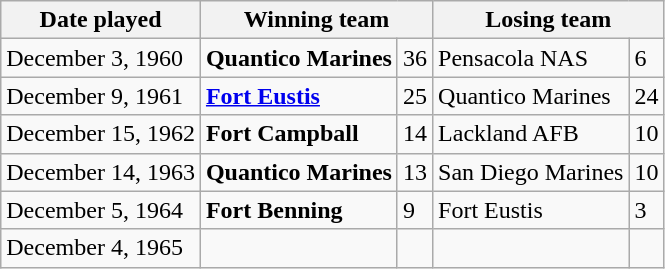<table class="wikitable sortable" font=90%">
<tr>
<th>Date played</th>
<th colspan="2">Winning team</th>
<th colspan="2">Losing team</th>
</tr>
<tr>
<td>December 3, 1960</td>
<td><strong>Quantico Marines</strong></td>
<td>36</td>
<td>Pensacola NAS</td>
<td>6</td>
</tr>
<tr>
<td>December 9, 1961</td>
<td><strong><a href='#'>Fort Eustis</a></strong></td>
<td>25</td>
<td>Quantico Marines</td>
<td>24</td>
</tr>
<tr>
<td>December 15, 1962</td>
<td><strong>Fort Campball</strong></td>
<td>14</td>
<td>Lackland AFB</td>
<td>10</td>
</tr>
<tr>
<td>December 14, 1963</td>
<td><strong>Quantico Marines</strong></td>
<td>13</td>
<td>San Diego Marines</td>
<td>10</td>
</tr>
<tr>
<td>December 5, 1964</td>
<td><strong>Fort Benning</strong></td>
<td>9</td>
<td>Fort Eustis</td>
<td>3</td>
</tr>
<tr>
<td>December 4, 1965</td>
<td></td>
<td></td>
<td></td>
<td></td>
</tr>
</table>
